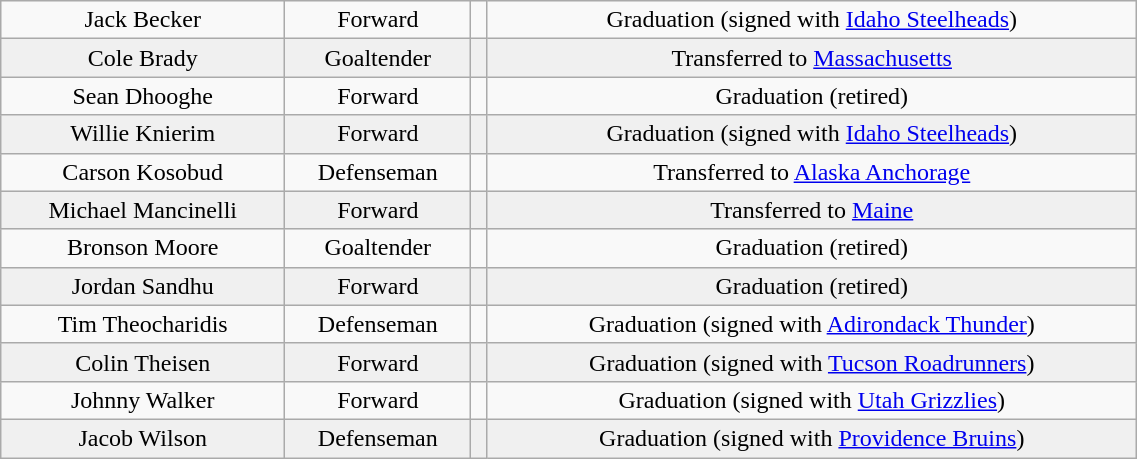<table class="wikitable" width="60%">
<tr align="center" bgcolor="">
<td>Jack Becker</td>
<td>Forward</td>
<td></td>
<td>Graduation (signed with <a href='#'>Idaho Steelheads</a>)</td>
</tr>
<tr align="center" bgcolor="f0f0f0">
<td>Cole Brady</td>
<td>Goaltender</td>
<td></td>
<td>Transferred to <a href='#'>Massachusetts</a></td>
</tr>
<tr align="center" bgcolor="">
<td>Sean Dhooghe</td>
<td>Forward</td>
<td></td>
<td>Graduation (retired)</td>
</tr>
<tr align="center" bgcolor="f0f0f0">
<td>Willie Knierim</td>
<td>Forward</td>
<td></td>
<td>Graduation (signed with <a href='#'>Idaho Steelheads</a>)</td>
</tr>
<tr align="center" bgcolor="">
<td>Carson Kosobud</td>
<td>Defenseman</td>
<td></td>
<td>Transferred to <a href='#'>Alaska Anchorage</a></td>
</tr>
<tr align="center" bgcolor="f0f0f0">
<td>Michael Mancinelli</td>
<td>Forward</td>
<td></td>
<td>Transferred to <a href='#'>Maine</a></td>
</tr>
<tr align="center" bgcolor="">
<td>Bronson Moore</td>
<td>Goaltender</td>
<td></td>
<td>Graduation (retired)</td>
</tr>
<tr align="center" bgcolor="f0f0f0">
<td>Jordan Sandhu</td>
<td>Forward</td>
<td></td>
<td>Graduation (retired)</td>
</tr>
<tr align="center" bgcolor="">
<td>Tim Theocharidis</td>
<td>Defenseman</td>
<td></td>
<td>Graduation (signed with <a href='#'>Adirondack Thunder</a>)</td>
</tr>
<tr align="center" bgcolor="f0f0f0">
<td>Colin Theisen</td>
<td>Forward</td>
<td></td>
<td>Graduation (signed with <a href='#'>Tucson Roadrunners</a>)</td>
</tr>
<tr align="center" bgcolor="">
<td>Johnny Walker</td>
<td>Forward</td>
<td></td>
<td>Graduation (signed with <a href='#'>Utah Grizzlies</a>)</td>
</tr>
<tr align="center" bgcolor="f0f0f0">
<td>Jacob Wilson</td>
<td>Defenseman</td>
<td></td>
<td>Graduation (signed with <a href='#'>Providence Bruins</a>)</td>
</tr>
</table>
